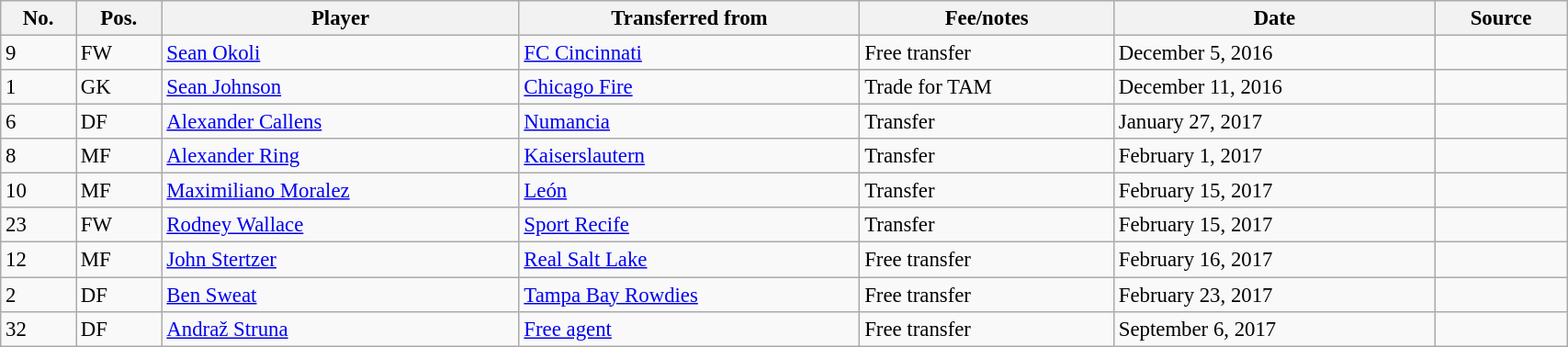<table class="wikitable sortable" style="width:90%; text-align:center; font-size:95%; text-align:left;">
<tr>
<th><strong>No.</strong></th>
<th><strong>Pos.</strong></th>
<th><strong>Player</strong></th>
<th><strong>Transferred from</strong></th>
<th><strong>Fee/notes</strong></th>
<th><strong>Date</strong></th>
<th><strong>Source</strong></th>
</tr>
<tr>
<td>9</td>
<td>FW</td>
<td> <a href='#'>Sean Okoli</a></td>
<td> <a href='#'>FC Cincinnati</a></td>
<td>Free transfer</td>
<td>December 5, 2016</td>
<td></td>
</tr>
<tr>
<td>1</td>
<td>GK</td>
<td> <a href='#'>Sean Johnson</a></td>
<td> <a href='#'>Chicago Fire</a></td>
<td>Trade for TAM</td>
<td>December 11, 2016</td>
<td></td>
</tr>
<tr>
<td>6</td>
<td>DF</td>
<td> <a href='#'>Alexander Callens</a></td>
<td> <a href='#'>Numancia</a></td>
<td>Transfer</td>
<td>January 27, 2017</td>
<td></td>
</tr>
<tr>
<td>8</td>
<td>MF</td>
<td> <a href='#'>Alexander Ring</a></td>
<td> <a href='#'>Kaiserslautern</a></td>
<td>Transfer</td>
<td>February 1, 2017</td>
<td></td>
</tr>
<tr>
<td>10</td>
<td>MF</td>
<td> <a href='#'>Maximiliano Moralez</a></td>
<td> <a href='#'>León</a></td>
<td>Transfer</td>
<td>February 15, 2017</td>
<td></td>
</tr>
<tr>
<td>23</td>
<td>FW</td>
<td> <a href='#'>Rodney Wallace</a></td>
<td> <a href='#'>Sport Recife</a></td>
<td>Transfer</td>
<td>February 15, 2017</td>
<td></td>
</tr>
<tr>
<td>12</td>
<td>MF</td>
<td> <a href='#'>John Stertzer</a></td>
<td> <a href='#'>Real Salt Lake</a></td>
<td>Free transfer</td>
<td>February 16, 2017</td>
<td></td>
</tr>
<tr>
<td>2</td>
<td>DF</td>
<td> <a href='#'>Ben Sweat</a></td>
<td> <a href='#'>Tampa Bay Rowdies</a></td>
<td>Free transfer</td>
<td>February 23, 2017</td>
<td></td>
</tr>
<tr>
<td>32</td>
<td>DF</td>
<td> <a href='#'>Andraž Struna</a></td>
<td> <a href='#'>Free agent</a></td>
<td>Free transfer</td>
<td>September 6, 2017</td>
<td></td>
</tr>
</table>
